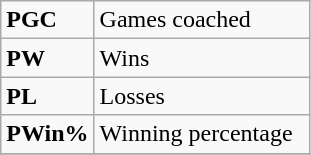<table class="wikitable">
<tr>
<td><strong>PGC</strong></td>
<td>Games coached</td>
</tr>
<tr>
<td><strong>PW</strong></td>
<td>Wins</td>
</tr>
<tr>
<td><strong>PL</strong></td>
<td>Losses</td>
</tr>
<tr>
<td><strong>PWin%</strong></td>
<td>Winning percentage  </td>
</tr>
<tr>
</tr>
</table>
